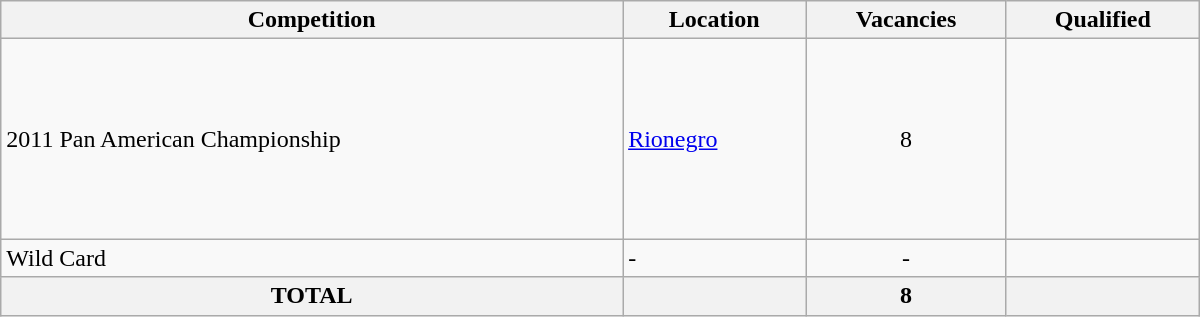<table class = "wikitable" width=800>
<tr>
<th>Competition</th>
<th>Location</th>
<th>Vacancies</th>
<th>Qualified</th>
</tr>
<tr>
<td>2011 Pan American Championship</td>
<td> <a href='#'>Rionegro</a></td>
<td align="center">8</td>
<td><br><br><br><br><br><br><br></td>
</tr>
<tr>
<td>Wild Card</td>
<td>-</td>
<td align="center">-</td>
<td></td>
</tr>
<tr>
<th>TOTAL</th>
<th colspan="1"></th>
<th>8</th>
<th></th>
</tr>
</table>
